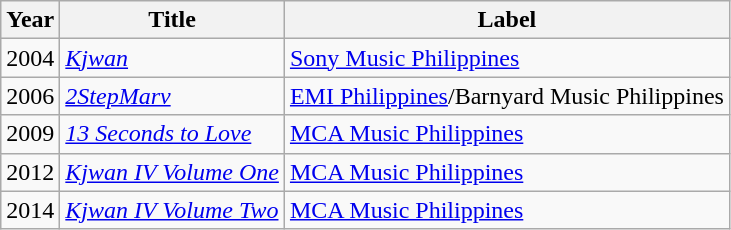<table class="wikitable">
<tr>
<th>Year</th>
<th>Title</th>
<th>Label</th>
</tr>
<tr>
<td>2004</td>
<td><em><a href='#'>Kjwan</a></em></td>
<td><a href='#'>Sony Music Philippines</a></td>
</tr>
<tr>
<td>2006</td>
<td><em><a href='#'>2StepMarv</a></em></td>
<td><a href='#'>EMI Philippines</a>/Barnyard Music Philippines</td>
</tr>
<tr>
<td>2009</td>
<td><em><a href='#'>13 Seconds to Love</a></em></td>
<td><a href='#'>MCA Music Philippines</a></td>
</tr>
<tr>
<td>2012</td>
<td><em><a href='#'>Kjwan IV Volume One</a></em></td>
<td><a href='#'>MCA Music Philippines</a></td>
</tr>
<tr>
<td>2014</td>
<td><em><a href='#'>Kjwan IV Volume Two</a></em></td>
<td><a href='#'>MCA Music Philippines</a></td>
</tr>
</table>
